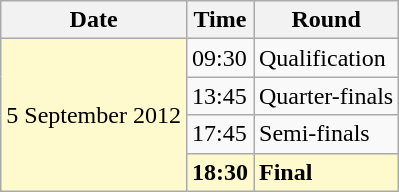<table class="wikitable">
<tr>
<th>Date</th>
<th>Time</th>
<th>Round</th>
</tr>
<tr>
<td style=background:lemonchiffon rowspan=5>5 September 2012</td>
<td>09:30</td>
<td>Qualification</td>
</tr>
<tr>
<td>13:45</td>
<td>Quarter-finals</td>
</tr>
<tr>
<td>17:45</td>
<td>Semi-finals</td>
</tr>
<tr>
<td style=background:lemonchiffon><strong>18:30</strong></td>
<td style=background:lemonchiffon><strong>Final</strong></td>
</tr>
</table>
